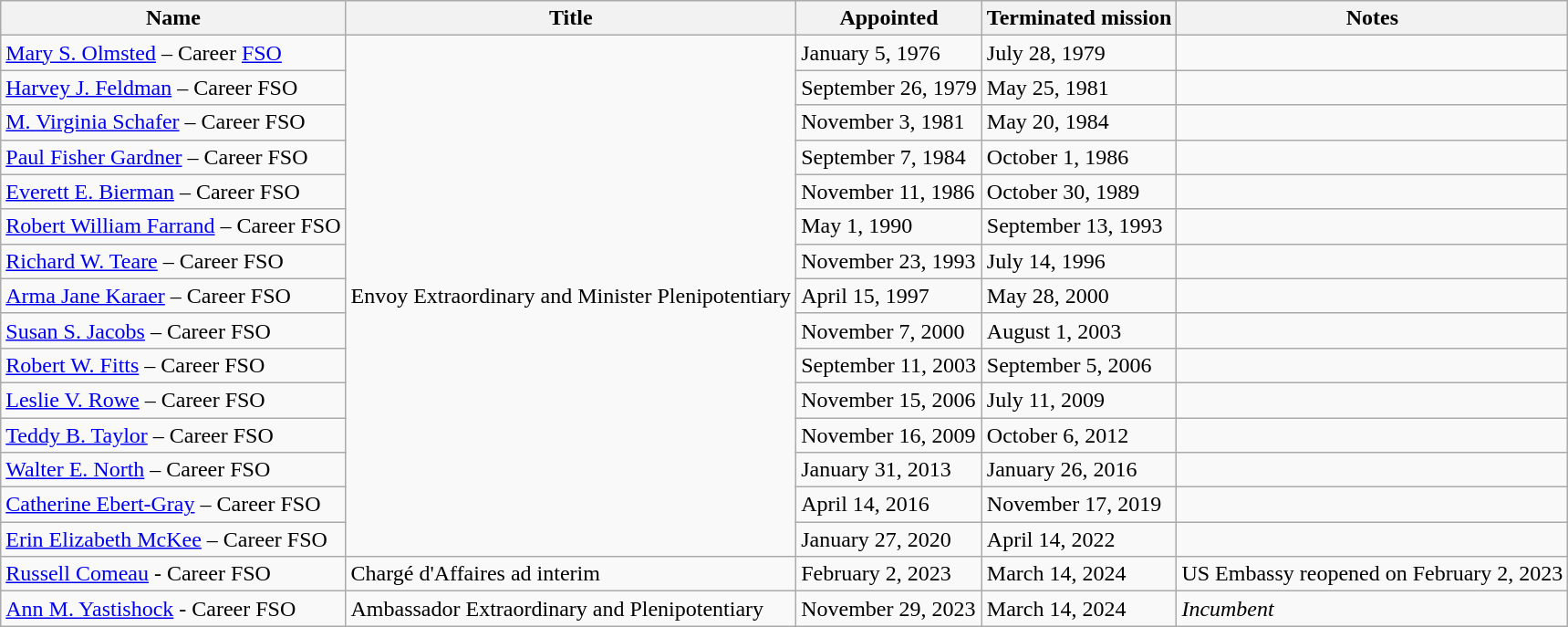<table class="wikitable">
<tr>
<th>Name</th>
<th>Title</th>
<th>Appointed</th>
<th>Terminated mission</th>
<th>Notes</th>
</tr>
<tr>
<td><a href='#'>Mary S. Olmsted</a> – Career <a href='#'>FSO</a></td>
<td rowspan="15">Envoy Extraordinary and Minister Plenipotentiary</td>
<td>January 5, 1976</td>
<td>July 28, 1979</td>
<td></td>
</tr>
<tr>
<td><a href='#'>Harvey J. Feldman</a> – Career FSO</td>
<td>September 26, 1979</td>
<td>May 25, 1981</td>
<td></td>
</tr>
<tr>
<td><a href='#'>M. Virginia Schafer</a> – Career FSO</td>
<td>November 3, 1981</td>
<td>May 20, 1984</td>
<td></td>
</tr>
<tr>
<td><a href='#'>Paul Fisher Gardner</a> – Career FSO</td>
<td>September 7, 1984</td>
<td>October 1, 1986</td>
<td></td>
</tr>
<tr>
<td><a href='#'>Everett E. Bierman</a> – Career FSO</td>
<td>November 11, 1986</td>
<td>October 30, 1989</td>
<td></td>
</tr>
<tr>
<td><a href='#'>Robert William Farrand</a> – Career FSO</td>
<td>May 1, 1990</td>
<td>September 13, 1993</td>
<td></td>
</tr>
<tr>
<td><a href='#'>Richard W. Teare</a> – Career FSO</td>
<td>November 23, 1993</td>
<td>July 14, 1996</td>
<td></td>
</tr>
<tr>
<td><a href='#'>Arma Jane Karaer</a> – Career FSO</td>
<td>April 15, 1997</td>
<td>May 28, 2000</td>
<td></td>
</tr>
<tr>
<td><a href='#'>Susan S. Jacobs</a> – Career FSO</td>
<td>November 7, 2000</td>
<td>August 1, 2003</td>
<td></td>
</tr>
<tr>
<td><a href='#'>Robert W. Fitts</a> – Career FSO</td>
<td>September 11, 2003</td>
<td>September 5, 2006</td>
<td></td>
</tr>
<tr>
<td><a href='#'>Leslie V. Rowe</a> – Career FSO</td>
<td>November 15, 2006</td>
<td>July 11, 2009</td>
<td></td>
</tr>
<tr>
<td><a href='#'>Teddy B. Taylor</a> – Career FSO</td>
<td>November 16, 2009</td>
<td>October 6, 2012</td>
<td></td>
</tr>
<tr>
<td><a href='#'>Walter E. North</a> – Career FSO</td>
<td>January 31, 2013</td>
<td>January 26, 2016</td>
<td></td>
</tr>
<tr>
<td><a href='#'>Catherine Ebert-Gray</a> – Career FSO</td>
<td>April 14, 2016</td>
<td>November 17, 2019</td>
<td></td>
</tr>
<tr>
<td><a href='#'>Erin Elizabeth McKee</a> – Career FSO</td>
<td>January 27, 2020</td>
<td>April 14, 2022</td>
<td></td>
</tr>
<tr>
<td><a href='#'>Russell Comeau</a> - Career FSO</td>
<td>Chargé d'Affaires ad interim</td>
<td>February 2, 2023</td>
<td>March 14, 2024</td>
<td>US Embassy reopened on February 2, 2023</td>
</tr>
<tr>
<td><a href='#'>Ann M. Yastishock</a> - Career FSO</td>
<td>Ambassador Extraordinary and Plenipotentiary</td>
<td>November 29, 2023</td>
<td>March 14, 2024</td>
<td><em>Incumbent</em></td>
</tr>
</table>
